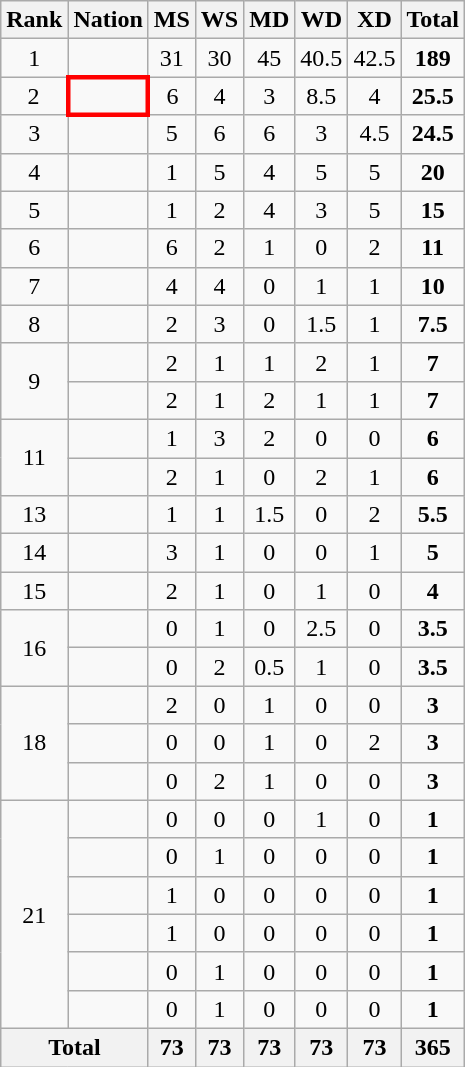<table class="wikitable" style="text-align:center">
<tr>
<th width="20">Rank</th>
<th>Nation</th>
<th width="20">MS</th>
<th width="20">WS</th>
<th width="20">MD</th>
<th width="20">WD</th>
<th width="20">XD</th>
<th>Total</th>
</tr>
<tr align=center>
<td>1</td>
<td align=left></td>
<td>31</td>
<td>30</td>
<td>45</td>
<td>40.5</td>
<td>42.5</td>
<td><strong>189</strong></td>
</tr>
<tr align=center>
<td>2</td>
<td align="left" style="border: 3px solid red"><strong></strong></td>
<td>6</td>
<td>4</td>
<td>3</td>
<td>8.5</td>
<td>4</td>
<td><strong>25.5</strong></td>
</tr>
<tr align=center>
<td>3</td>
<td align=left></td>
<td>5</td>
<td>6</td>
<td>6</td>
<td>3</td>
<td>4.5</td>
<td><strong>24.5</strong></td>
</tr>
<tr align=center>
<td>4</td>
<td align=left></td>
<td>1</td>
<td>5</td>
<td>4</td>
<td>5</td>
<td>5</td>
<td><strong>20</strong></td>
</tr>
<tr align=center>
<td>5</td>
<td align=left></td>
<td>1</td>
<td>2</td>
<td>4</td>
<td>3</td>
<td>5</td>
<td><strong>15</strong></td>
</tr>
<tr align=center>
<td>6</td>
<td align=left></td>
<td>6</td>
<td>2</td>
<td>1</td>
<td>0</td>
<td>2</td>
<td><strong>11</strong></td>
</tr>
<tr align=center>
<td>7</td>
<td align=left></td>
<td>4</td>
<td>4</td>
<td>0</td>
<td>1</td>
<td>1</td>
<td><strong>10</strong></td>
</tr>
<tr align=center>
<td>8</td>
<td align=left></td>
<td>2</td>
<td>3</td>
<td>0</td>
<td>1.5</td>
<td>1</td>
<td><strong>7.5</strong></td>
</tr>
<tr align=center>
<td rowspan=2>9</td>
<td align=left></td>
<td>2</td>
<td>1</td>
<td>1</td>
<td>2</td>
<td>1</td>
<td><strong>7</strong></td>
</tr>
<tr align=center>
<td align=left></td>
<td>2</td>
<td>1</td>
<td>2</td>
<td>1</td>
<td>1</td>
<td><strong>7</strong></td>
</tr>
<tr align=center>
<td rowspan="2">11</td>
<td align=left></td>
<td>1</td>
<td>3</td>
<td>2</td>
<td>0</td>
<td>0</td>
<td><strong>6</strong></td>
</tr>
<tr align=center>
<td align=left><em></em><br></td>
<td>2</td>
<td>1</td>
<td>0</td>
<td>2</td>
<td>1</td>
<td><strong>6</strong></td>
</tr>
<tr align=center>
<td>13</td>
<td align=left></td>
<td>1</td>
<td>1</td>
<td>1.5</td>
<td>0</td>
<td>2</td>
<td><strong>5.5</strong></td>
</tr>
<tr align=center>
<td>14</td>
<td align=left></td>
<td>3</td>
<td>1</td>
<td>0</td>
<td>0</td>
<td>1</td>
<td><strong>5</strong></td>
</tr>
<tr align=center>
<td>15</td>
<td align=left></td>
<td>2</td>
<td>1</td>
<td>0</td>
<td>1</td>
<td>0</td>
<td><strong>4</strong></td>
</tr>
<tr align=center>
<td rowspan="2">16</td>
<td align=left></td>
<td>0</td>
<td>1</td>
<td>0</td>
<td>2.5</td>
<td>0</td>
<td><strong>3.5</strong></td>
</tr>
<tr align=center>
<td align=left></td>
<td>0</td>
<td>2</td>
<td>0.5</td>
<td>1</td>
<td>0</td>
<td><strong>3.5</strong></td>
</tr>
<tr align=center>
<td rowspan="3">18</td>
<td align=left></td>
<td>2</td>
<td>0</td>
<td>1</td>
<td>0</td>
<td>0</td>
<td><strong>3</strong></td>
</tr>
<tr align=center>
<td align=left></td>
<td>0</td>
<td>0</td>
<td>1</td>
<td>0</td>
<td>2</td>
<td><strong>3</strong></td>
</tr>
<tr align=center>
<td align=left></td>
<td>0</td>
<td>2</td>
<td>1</td>
<td>0</td>
<td>0</td>
<td><strong>3</strong></td>
</tr>
<tr align=center>
<td rowspan="6">21</td>
<td align=left></td>
<td>0</td>
<td>0</td>
<td>0</td>
<td>1</td>
<td>0</td>
<td><strong>1</strong></td>
</tr>
<tr align=center>
<td align=left></td>
<td>0</td>
<td>1</td>
<td>0</td>
<td>0</td>
<td>0</td>
<td><strong>1</strong></td>
</tr>
<tr align=center>
<td align=left></td>
<td>1</td>
<td>0</td>
<td>0</td>
<td>0</td>
<td>0</td>
<td><strong>1</strong></td>
</tr>
<tr align=center>
<td align=left></td>
<td>1</td>
<td>0</td>
<td>0</td>
<td>0</td>
<td>0</td>
<td><strong>1</strong></td>
</tr>
<tr align=center>
<td align=left></td>
<td>0</td>
<td>1</td>
<td>0</td>
<td>0</td>
<td>0</td>
<td><strong>1</strong></td>
</tr>
<tr align=center>
<td align=left></td>
<td>0</td>
<td>1</td>
<td>0</td>
<td>0</td>
<td>0</td>
<td><strong>1</strong></td>
</tr>
<tr>
<th colspan=2 align=center><strong>Total</strong></th>
<th>73</th>
<th>73</th>
<th>73</th>
<th>73</th>
<th>73</th>
<th>365</th>
</tr>
</table>
